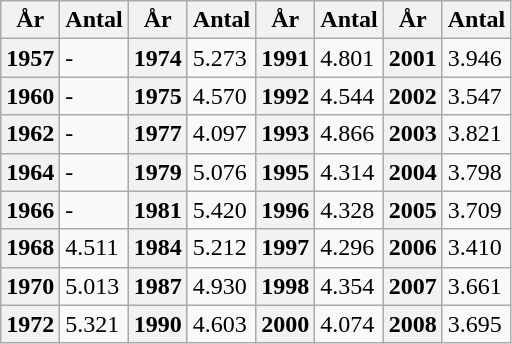<table class="wikitable">
<tr>
<th>År</th>
<th>Antal</th>
<th>År</th>
<th>Antal</th>
<th>År</th>
<th>Antal</th>
<th>År</th>
<th>Antal</th>
</tr>
<tr>
<th>1957</th>
<td>-</td>
<th>1974</th>
<td>5.273</td>
<th>1991</th>
<td>4.801</td>
<th>2001</th>
<td>3.946</td>
</tr>
<tr>
<th>1960</th>
<td>-</td>
<th>1975</th>
<td>4.570</td>
<th>1992</th>
<td>4.544</td>
<th>2002</th>
<td>3.547</td>
</tr>
<tr>
<th>1962</th>
<td>-</td>
<th>1977</th>
<td>4.097</td>
<th>1993</th>
<td>4.866</td>
<th>2003</th>
<td>3.821</td>
</tr>
<tr>
<th>1964</th>
<td>-</td>
<th>1979</th>
<td>5.076</td>
<th>1995</th>
<td>4.314</td>
<th>2004</th>
<td>3.798</td>
</tr>
<tr>
<th>1966</th>
<td>-</td>
<th>1981</th>
<td>5.420</td>
<th>1996</th>
<td>4.328</td>
<th>2005</th>
<td>3.709</td>
</tr>
<tr>
<th>1968</th>
<td>4.511</td>
<th>1984</th>
<td>5.212</td>
<th>1997</th>
<td>4.296</td>
<th>2006</th>
<td>3.410</td>
</tr>
<tr>
<th>1970</th>
<td>5.013</td>
<th>1987</th>
<td>4.930</td>
<th>1998</th>
<td>4.354</td>
<th>2007</th>
<td>3.661</td>
</tr>
<tr>
<th>1972</th>
<td>5.321</td>
<th>1990</th>
<td>4.603</td>
<th>2000</th>
<td>4.074</td>
<th>2008</th>
<td>3.695</td>
</tr>
</table>
